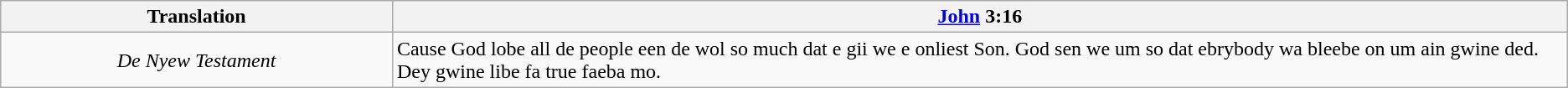<table class="wikitable">
<tr>
<th style="text-align:center; width:25%;">Translation</th>
<th><a href='#'>John</a> 3:16</th>
</tr>
<tr>
<td style="text-align:center;"><em>De Nyew Testament</em></td>
<td>Cause God lobe all de people een de wol so much dat e gii we e onliest Son. God sen we um so dat ebrybody wa bleebe on um ain gwine ded. Dey gwine libe fa true faeba mo.</td>
</tr>
</table>
